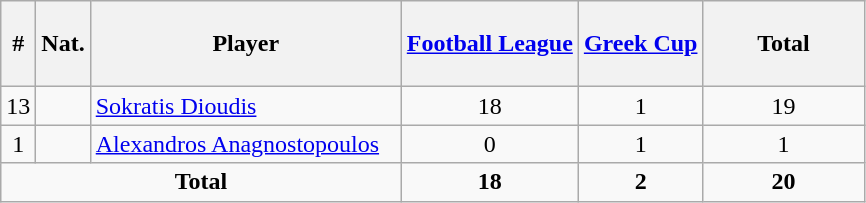<table class="wikitable sortable alternance" ; style="text-align:center; ">
<tr>
<th height=50>#</th>
<th width=10>Nat.</th>
<th width=200>Player</th>
<th height=50><a href='#'>Football League</a></th>
<th height=50><a href='#'>Greek Cup</a></th>
<th width=100>Total</th>
</tr>
<tr>
<td>13</td>
<td></td>
<td align="left"><a href='#'>Sokratis Dioudis</a></td>
<td>18</td>
<td>1</td>
<td>19</td>
</tr>
<tr>
<td>1</td>
<td></td>
<td align="left"><a href='#'>Alexandros Anagnostopoulos</a></td>
<td>0</td>
<td>1</td>
<td>1</td>
</tr>
<tr class="sortbottom">
<td colspan="3"><strong>Total</strong></td>
<td><strong>18</strong></td>
<td><strong>2</strong></td>
<td><strong>20</strong></td>
</tr>
</table>
